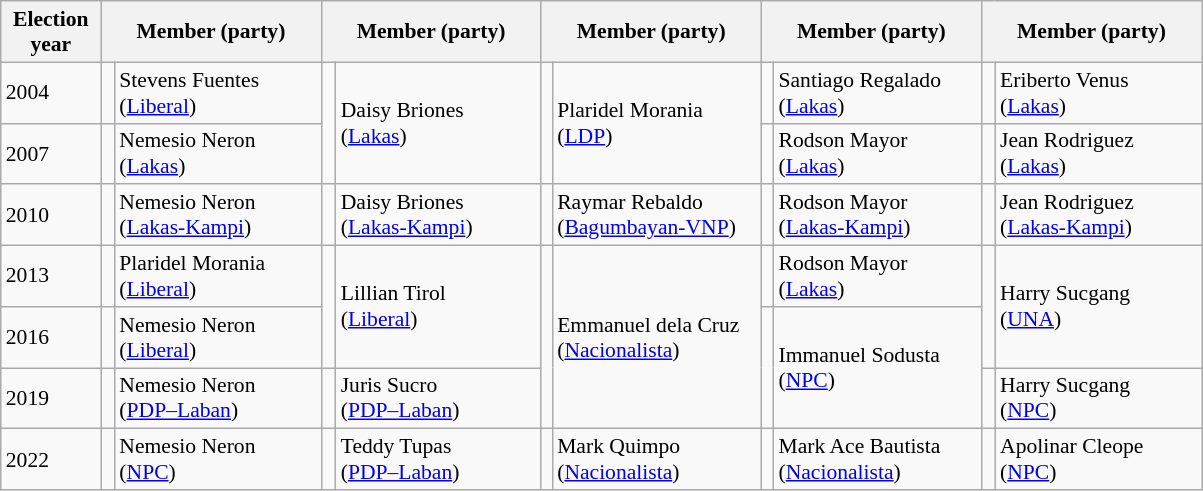<table class=wikitable style="font-size:90%">
<tr>
<th width=60px>Election<br>year</th>
<th colspan=2 width=140px>Member (party)</th>
<th colspan=2 width=140px>Member (party)</th>
<th colspan=2 width=140px>Member (party)</th>
<th colspan=2 width=140px>Member (party)</th>
<th colspan=2 width=140px>Member (party)</th>
</tr>
<tr>
<td>2004</td>
<td bgcolor=></td>
<td>Stevens Fuentes<br>(<a href='#'>Liberal</a>)</td>
<td rowspan=2 bgcolor=></td>
<td rowspan=2>Daisy Briones<br>(<a href='#'>Lakas</a>)</td>
<td rowspan=2 bgcolor=></td>
<td rowspan=2>Plaridel Morania<br>(<a href='#'>LDP</a>)</td>
<td bgcolor=></td>
<td>Santiago Regalado<br>(<a href='#'>Lakas</a>)</td>
<td bgcolor=></td>
<td>Eriberto Venus<br>(<a href='#'>Lakas</a>)</td>
</tr>
<tr>
<td>2007</td>
<td bgcolor=></td>
<td>Nemesio Neron<br>(<a href='#'>Lakas</a>)</td>
<td bgcolor=></td>
<td>Rodson Mayor<br>(<a href='#'>Lakas</a>)</td>
<td bgcolor=></td>
<td>Jean Rodriguez<br>(<a href='#'>Lakas</a>)</td>
</tr>
<tr>
<td>2010</td>
<td bgcolor=></td>
<td>Nemesio Neron<br>(<a href='#'>Lakas-Kampi</a>)</td>
<td bgcolor=></td>
<td>Daisy Briones<br>(<a href='#'>Lakas-Kampi</a>)</td>
<td bgcolor=></td>
<td>Raymar Rebaldo<br>(<a href='#'>Bagumbayan-VNP</a>)</td>
<td bgcolor=></td>
<td>Rodson Mayor<br>(<a href='#'>Lakas-Kampi</a>)</td>
<td bgcolor=></td>
<td>Jean Rodriguez<br>(<a href='#'>Lakas-Kampi</a>)</td>
</tr>
<tr>
<td>2013</td>
<td bgcolor=></td>
<td>Plaridel Morania<br>(<a href='#'>Liberal</a>)</td>
<td rowspan=2 bgcolor=></td>
<td rowspan=2>Lillian Tirol<br>(<a href='#'>Liberal</a>)</td>
<td rowspan=3 bgcolor=></td>
<td rowspan=3>Emmanuel dela Cruz<br>(<a href='#'>Nacionalista</a>)</td>
<td bgcolor=></td>
<td>Rodson Mayor<br>(<a href='#'>Lakas</a>)</td>
<td rowspan=2 bgcolor=></td>
<td rowspan=2>Harry Sucgang<br>(<a href='#'>UNA</a>)</td>
</tr>
<tr>
<td>2016</td>
<td bgcolor=></td>
<td>Nemesio Neron<br>(<a href='#'>Liberal</a>)</td>
<td rowspan=2 bgcolor=></td>
<td rowspan=2>Immanuel Sodusta<br>(<a href='#'>NPC</a>)</td>
</tr>
<tr>
<td>2019</td>
<td bgcolor=></td>
<td>Nemesio Neron<br>(<a href='#'>PDP–Laban</a>)</td>
<td bgcolor=></td>
<td>Juris Sucro<br>(<a href='#'>PDP–Laban</a>)</td>
<td bgcolor=></td>
<td>Harry Sucgang<br>(<a href='#'>NPC</a>)</td>
</tr>
<tr>
<td>2022</td>
<td bgcolor=></td>
<td>Nemesio Neron<br>(<a href='#'>NPC</a>)</td>
<td bgcolor=></td>
<td>Teddy Tupas<br>(<a href='#'>PDP–Laban</a>)</td>
<td bgcolor=></td>
<td>Mark Quimpo<br>(<a href='#'>Nacionalista</a>)</td>
<td bgcolor=></td>
<td>Mark Ace Bautista<br>(<a href='#'>Nacionalista</a>)</td>
<td bgcolor=></td>
<td>Apolinar Cleope<br>(<a href='#'>NPC</a>)</td>
</tr>
</table>
